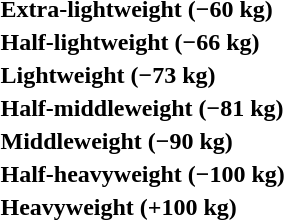<table>
<tr>
<th rowspan=2 style="text-align:left;">Extra-lightweight (−60 kg)</th>
<td rowspan=2></td>
<td rowspan=2></td>
<td></td>
</tr>
<tr>
<td></td>
</tr>
<tr>
<th rowspan=2 style="text-align:left;">Half-lightweight (−66 kg)</th>
<td rowspan=2></td>
<td rowspan=2></td>
<td></td>
</tr>
<tr>
<td></td>
</tr>
<tr>
<th rowspan=2 style="text-align:left;">Lightweight (−73 kg)</th>
<td rowspan=2></td>
<td rowspan=2></td>
<td></td>
</tr>
<tr>
<td></td>
</tr>
<tr>
<th rowspan=2 style="text-align:left;">Half-middleweight (−81 kg)</th>
<td rowspan=2></td>
<td rowspan=2></td>
<td></td>
</tr>
<tr>
<td></td>
</tr>
<tr>
<th rowspan=2 style="text-align:left;">Middleweight (−90 kg)</th>
<td rowspan=2></td>
<td rowspan=2></td>
<td></td>
</tr>
<tr>
<td></td>
</tr>
<tr>
<th rowspan=2 style="text-align:left;">Half-heavyweight (−100 kg)</th>
<td rowspan=2></td>
<td rowspan=2></td>
<td></td>
</tr>
<tr>
<td></td>
</tr>
<tr>
<th rowspan=2 style="text-align:left;">Heavyweight (+100 kg)</th>
<td rowspan=2></td>
<td rowspan=2></td>
<td></td>
</tr>
<tr>
<td></td>
</tr>
</table>
